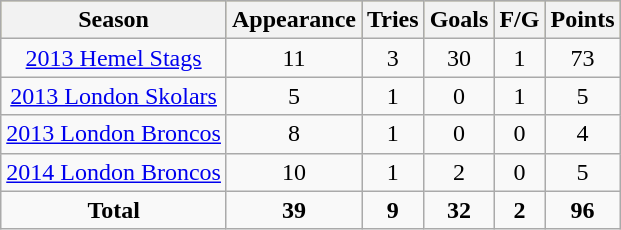<table class="wikitable" style="text-align:center;">
<tr style="background:#bdb76b;">
<th>Season</th>
<th>Appearance</th>
<th>Tries</th>
<th>Goals</th>
<th>F/G</th>
<th>Points</th>
</tr>
<tr>
<td><a href='#'>2013 Hemel Stags</a></td>
<td>11</td>
<td>3</td>
<td>30</td>
<td>1</td>
<td>73</td>
</tr>
<tr>
<td><a href='#'>2013 London Skolars</a></td>
<td>5</td>
<td>1</td>
<td>0</td>
<td>1</td>
<td>5</td>
</tr>
<tr>
<td><a href='#'>2013 London Broncos</a></td>
<td>8</td>
<td>1</td>
<td>0</td>
<td>0</td>
<td>4</td>
</tr>
<tr>
<td><a href='#'>2014 London Broncos</a></td>
<td>10</td>
<td>1</td>
<td>2</td>
<td>0</td>
<td>5</td>
</tr>
<tr>
<td><strong>Total</strong></td>
<td><strong>39</strong></td>
<td><strong>9</strong></td>
<td><strong>32</strong></td>
<td><strong>2</strong></td>
<td><strong>96</strong></td>
</tr>
</table>
